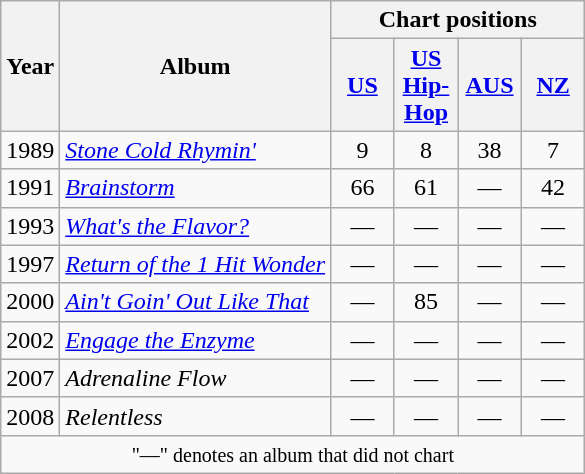<table class="wikitable" style="text-align:center;">
<tr>
<th rowspan="2">Year</th>
<th rowspan="2">Album</th>
<th colspan="4">Chart positions</th>
</tr>
<tr>
<th width="35"><a href='#'>US</a><br></th>
<th width="35"><a href='#'>US Hip-Hop</a><br></th>
<th width="35"><a href='#'>AUS</a><br></th>
<th width="35"><a href='#'>NZ</a><br></th>
</tr>
<tr>
<td>1989</td>
<td align="left"><em><a href='#'>Stone Cold Rhymin'</a></em></td>
<td>9</td>
<td>8</td>
<td>38</td>
<td>7</td>
</tr>
<tr>
<td>1991</td>
<td align="left"><em><a href='#'>Brainstorm</a></em></td>
<td>66</td>
<td>61</td>
<td>—</td>
<td>42</td>
</tr>
<tr>
<td>1993</td>
<td align="left"><em><a href='#'>What's the Flavor?</a></em></td>
<td>—</td>
<td>—</td>
<td>—</td>
<td>—</td>
</tr>
<tr>
<td>1997</td>
<td align="left"><em><a href='#'>Return of the 1 Hit Wonder</a></em></td>
<td>—</td>
<td>—</td>
<td>—</td>
<td>—</td>
</tr>
<tr>
<td>2000</td>
<td align="left"><em><a href='#'>Ain't Goin' Out Like That</a></em></td>
<td>—</td>
<td>85</td>
<td>—</td>
<td>—</td>
</tr>
<tr>
<td>2002</td>
<td align="left"><em><a href='#'>Engage the Enzyme</a></em></td>
<td>—</td>
<td>—</td>
<td>—</td>
<td>—</td>
</tr>
<tr>
<td>2007</td>
<td align="left"><em>Adrenaline Flow</em></td>
<td>—</td>
<td>—</td>
<td>—</td>
<td>—</td>
</tr>
<tr>
<td>2008</td>
<td align="left"><em>Relentless</em></td>
<td>—</td>
<td>—</td>
<td>—</td>
<td>—</td>
</tr>
<tr>
<td align="center" colspan="6"><small>"—" denotes an album that did not chart</small></td>
</tr>
</table>
